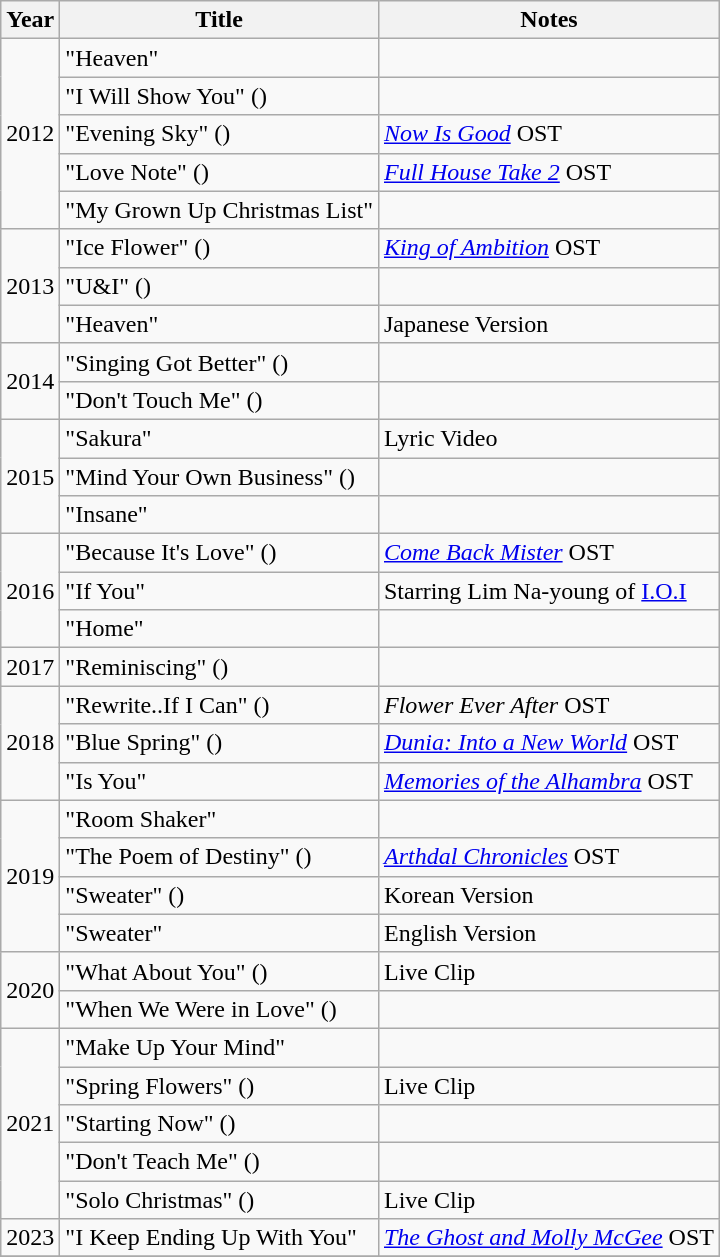<table class="wikitable">
<tr>
<th>Year</th>
<th>Title</th>
<th>Notes</th>
</tr>
<tr>
<td rowspan="5">2012</td>
<td>"Heaven"</td>
<td></td>
</tr>
<tr>
<td>"I Will Show You" ()</td>
<td></td>
</tr>
<tr>
<td>"Evening Sky" ()</td>
<td><em><a href='#'>Now Is Good</a></em> OST</td>
</tr>
<tr>
<td>"Love Note" ()</td>
<td><em><a href='#'>Full House Take 2</a></em> OST</td>
</tr>
<tr>
<td>"My Grown Up Christmas List"</td>
<td></td>
</tr>
<tr>
<td rowspan="3">2013</td>
<td>"Ice Flower" ()</td>
<td><em><a href='#'>King of Ambition</a></em> OST</td>
</tr>
<tr>
<td>"U&I" ()</td>
<td></td>
</tr>
<tr>
<td>"Heaven"</td>
<td>Japanese Version</td>
</tr>
<tr>
<td rowspan="2">2014</td>
<td>"Singing Got Better" ()</td>
<td></td>
</tr>
<tr>
<td>"Don't Touch Me" ()</td>
<td></td>
</tr>
<tr>
<td rowspan="3">2015</td>
<td>"Sakura"</td>
<td>Lyric Video</td>
</tr>
<tr>
<td>"Mind Your Own Business" ()</td>
<td></td>
</tr>
<tr>
<td>"Insane"</td>
<td></td>
</tr>
<tr>
<td rowspan="3">2016</td>
<td>"Because It's Love" ()</td>
<td><em><a href='#'>Come Back Mister</a></em> OST</td>
</tr>
<tr>
<td>"If You"</td>
<td>Starring Lim Na-young of <a href='#'>I.O.I</a></td>
</tr>
<tr>
<td>"Home"<br></td>
<td></td>
</tr>
<tr>
<td>2017</td>
<td>"Reminiscing" ()</td>
<td></td>
</tr>
<tr>
<td rowspan="3">2018</td>
<td>"Rewrite..If I Can" ()</td>
<td><em>Flower Ever After</em> OST</td>
</tr>
<tr>
<td>"Blue Spring" ()</td>
<td><em><a href='#'>Dunia: Into a New World</a></em> OST</td>
</tr>
<tr>
<td>"Is You"</td>
<td><em><a href='#'>Memories of the Alhambra</a></em> OST</td>
</tr>
<tr>
<td rowspan="4">2019</td>
<td>"Room Shaker"</td>
<td></td>
</tr>
<tr>
<td>"The Poem of Destiny" ()</td>
<td><em><a href='#'>Arthdal Chronicles</a></em> OST</td>
</tr>
<tr>
<td>"Sweater" ()</td>
<td>Korean Version</td>
</tr>
<tr>
<td>"Sweater"</td>
<td>English Version</td>
</tr>
<tr>
<td rowspan="2">2020</td>
<td>"What About You" ()<br></td>
<td>Live Clip</td>
</tr>
<tr>
<td>"When We Were in Love" ()</td>
<td></td>
</tr>
<tr>
<td rowspan="5">2021</td>
<td>"Make Up Your Mind"</td>
<td></td>
</tr>
<tr>
<td>"Spring Flowers" ()</td>
<td>Live Clip</td>
</tr>
<tr>
<td>"Starting Now" ()</td>
<td></td>
</tr>
<tr>
<td>"Don't Teach Me" ()</td>
<td></td>
</tr>
<tr>
<td>"Solo Christmas" ()<br></td>
<td>Live Clip</td>
</tr>
<tr>
<td rowspan="1">2023</td>
<td>"I Keep Ending Up With You"</td>
<td><em><a href='#'>The Ghost and Molly McGee</a></em> OST</td>
</tr>
<tr>
</tr>
</table>
